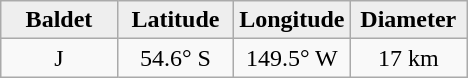<table class="wikitable">
<tr>
<th width="25%" style="background:#eeeeee;">Baldet</th>
<th width="25%" style="background:#eeeeee;">Latitude</th>
<th width="25%" style="background:#eeeeee;">Longitude</th>
<th width="25%" style="background:#eeeeee;">Diameter</th>
</tr>
<tr>
<td align="center">J</td>
<td align="center">54.6° S</td>
<td align="center">149.5° W</td>
<td align="center">17 km</td>
</tr>
</table>
